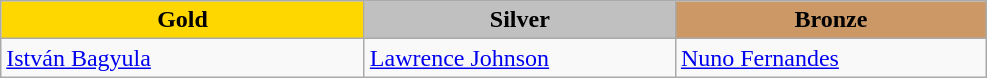<table class="wikitable" style="text-align:left">
<tr align="center">
<td width=235 bgcolor=gold><strong>Gold</strong></td>
<td width=200 bgcolor=silver><strong>Silver</strong></td>
<td width=200 bgcolor=CC9966><strong>Bronze</strong></td>
</tr>
<tr>
<td><a href='#'>István Bagyula</a><br><em></em></td>
<td><a href='#'>Lawrence Johnson</a><br><em></em></td>
<td><a href='#'>Nuno Fernandes</a><br><em></em></td>
</tr>
</table>
